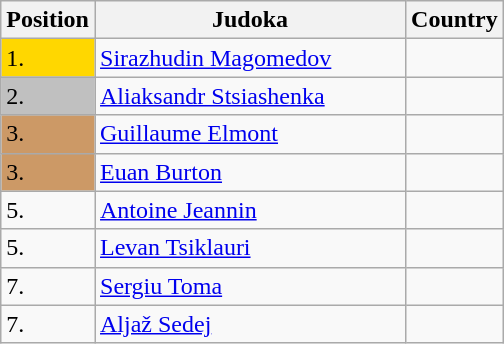<table class=wikitable>
<tr>
<th width=10>Position</th>
<th width=200>Judoka</th>
<th>Country</th>
</tr>
<tr>
<td bgcolor=gold>1.</td>
<td><a href='#'>Sirazhudin Magomedov</a></td>
<td></td>
</tr>
<tr>
<td bgcolor="silver">2.</td>
<td><a href='#'>Aliaksandr Stsiashenka</a></td>
<td></td>
</tr>
<tr>
<td bgcolor="CC9966">3.</td>
<td><a href='#'>Guillaume Elmont</a></td>
<td></td>
</tr>
<tr>
<td bgcolor="CC9966">3.</td>
<td><a href='#'>Euan Burton</a></td>
<td></td>
</tr>
<tr>
<td>5.</td>
<td><a href='#'>Antoine Jeannin</a></td>
<td></td>
</tr>
<tr>
<td>5.</td>
<td><a href='#'>Levan Tsiklauri</a></td>
<td></td>
</tr>
<tr>
<td>7.</td>
<td><a href='#'>Sergiu Toma</a></td>
<td></td>
</tr>
<tr>
<td>7.</td>
<td><a href='#'>Aljaž Sedej</a></td>
<td></td>
</tr>
</table>
